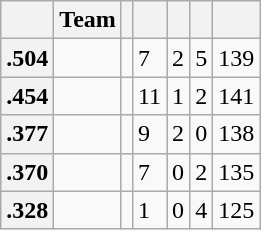<table class="wikitable sortable">
<tr>
<th></th>
<th class="unsortable">Team</th>
<th></th>
<th></th>
<th></th>
<th></th>
<th></th>
</tr>
<tr>
<th>.504</th>
<td></td>
<td></td>
<td>7</td>
<td>2</td>
<td>5</td>
<td>139</td>
</tr>
<tr>
<th>.454</th>
<td></td>
<td></td>
<td>11</td>
<td>1</td>
<td>2</td>
<td>141</td>
</tr>
<tr>
<th>.377</th>
<td></td>
<td></td>
<td>9</td>
<td>2</td>
<td>0</td>
<td>138</td>
</tr>
<tr>
<th>.370</th>
<td></td>
<td></td>
<td>7</td>
<td>0</td>
<td>2</td>
<td>135</td>
</tr>
<tr>
<th>.328</th>
<td></td>
<td></td>
<td>1</td>
<td>0</td>
<td>4</td>
<td>125</td>
</tr>
</table>
